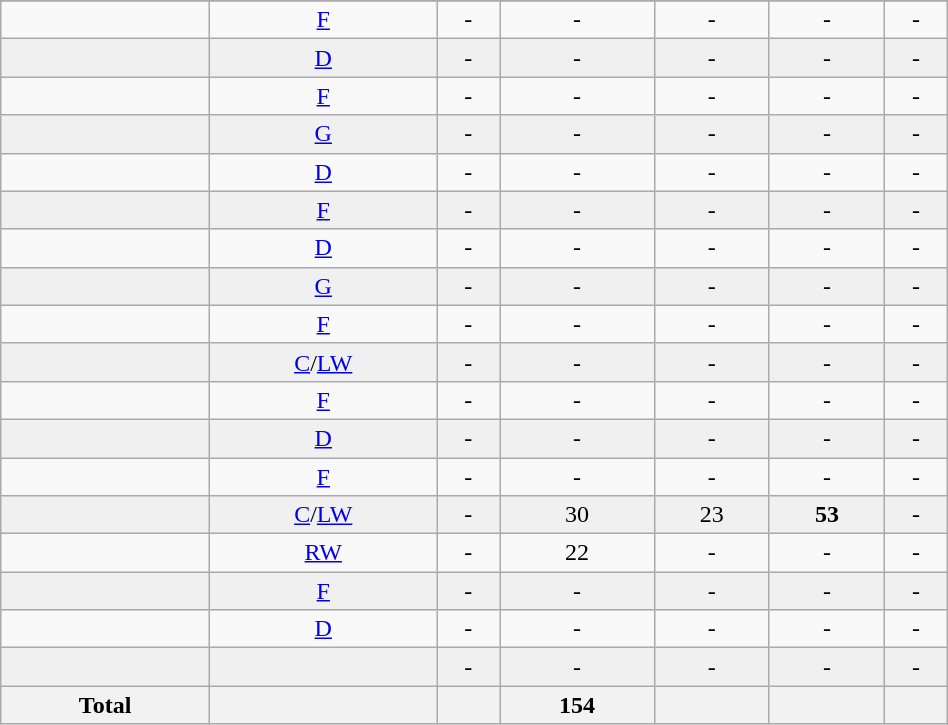<table class="wikitable sortable" width ="50%">
<tr align="center">
</tr>
<tr align="center" bgcolor="">
<td></td>
<td><a href='#'>F</a></td>
<td>-</td>
<td>-</td>
<td>-</td>
<td>-</td>
<td>-</td>
</tr>
<tr align="center" bgcolor="f0f0f0">
<td></td>
<td><a href='#'>D</a></td>
<td>-</td>
<td>-</td>
<td>-</td>
<td>-</td>
<td>-</td>
</tr>
<tr align="center" bgcolor="">
<td></td>
<td><a href='#'>F</a></td>
<td>-</td>
<td>-</td>
<td>-</td>
<td>-</td>
<td>-</td>
</tr>
<tr align="center" bgcolor="f0f0f0">
<td></td>
<td><a href='#'>G</a></td>
<td>-</td>
<td>-</td>
<td>-</td>
<td>-</td>
<td>-</td>
</tr>
<tr align="center" bgcolor="">
<td></td>
<td><a href='#'>D</a></td>
<td>-</td>
<td>-</td>
<td>-</td>
<td>-</td>
<td>-</td>
</tr>
<tr align="center" bgcolor="f0f0f0">
<td></td>
<td><a href='#'>F</a></td>
<td>-</td>
<td>-</td>
<td>-</td>
<td>-</td>
<td>-</td>
</tr>
<tr align="center" bgcolor="">
<td></td>
<td><a href='#'>D</a></td>
<td>-</td>
<td>-</td>
<td>-</td>
<td>-</td>
<td>-</td>
</tr>
<tr align="center" bgcolor="f0f0f0">
<td></td>
<td><a href='#'>G</a></td>
<td>-</td>
<td>-</td>
<td>-</td>
<td>-</td>
<td>-</td>
</tr>
<tr align="center" bgcolor="">
<td></td>
<td><a href='#'>F</a></td>
<td>-</td>
<td>-</td>
<td>-</td>
<td>-</td>
<td>-</td>
</tr>
<tr align="center" bgcolor="f0f0f0">
<td></td>
<td><a href='#'>C</a>/<a href='#'>LW</a></td>
<td>-</td>
<td>-</td>
<td>-</td>
<td>-</td>
<td>-</td>
</tr>
<tr align="center" bgcolor="">
<td></td>
<td><a href='#'>F</a></td>
<td>-</td>
<td>-</td>
<td>-</td>
<td>-</td>
<td>-</td>
</tr>
<tr align="center" bgcolor="f0f0f0">
<td></td>
<td><a href='#'>D</a></td>
<td>-</td>
<td>-</td>
<td>-</td>
<td>-</td>
<td>-</td>
</tr>
<tr align="center" bgcolor="">
<td></td>
<td><a href='#'>F</a></td>
<td>-</td>
<td>-</td>
<td>-</td>
<td>-</td>
<td>-</td>
</tr>
<tr align="center" bgcolor="f0f0f0">
<td></td>
<td><a href='#'>C</a>/<a href='#'>LW</a></td>
<td>-</td>
<td>30</td>
<td>23</td>
<td><strong>53</strong></td>
<td>-</td>
</tr>
<tr align="center" bgcolor="">
<td></td>
<td><a href='#'>RW</a></td>
<td>-</td>
<td>22</td>
<td>-</td>
<td>-</td>
<td>-</td>
</tr>
<tr align="center" bgcolor="f0f0f0">
<td></td>
<td><a href='#'>F</a></td>
<td>-</td>
<td>-</td>
<td>-</td>
<td>-</td>
<td>-</td>
</tr>
<tr align="center" bgcolor="">
<td></td>
<td><a href='#'>D</a></td>
<td>-</td>
<td>-</td>
<td>-</td>
<td>-</td>
<td>-</td>
</tr>
<tr align="center" bgcolor="f0f0f0">
<td></td>
<td></td>
<td>-</td>
<td>-</td>
<td>-</td>
<td>-</td>
<td>-</td>
</tr>
<tr>
<th>Total</th>
<th></th>
<th></th>
<th>154</th>
<th></th>
<th></th>
<th></th>
</tr>
</table>
